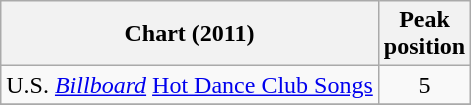<table class="wikitable">
<tr>
<th>Chart (2011)</th>
<th>Peak<br>position</th>
</tr>
<tr>
<td>U.S. <em><a href='#'>Billboard</a></em> <a href='#'>Hot Dance Club Songs</a></td>
<td align="center">5</td>
</tr>
<tr>
</tr>
</table>
